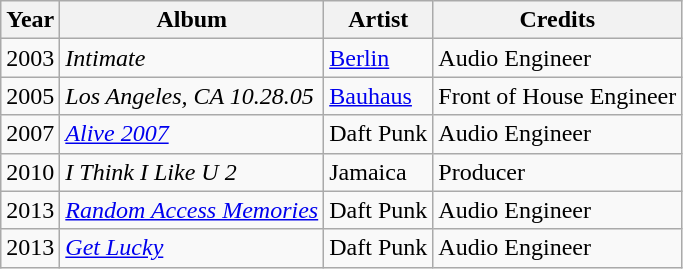<table class="wikitable">
<tr>
<th>Year</th>
<th>Album</th>
<th>Artist</th>
<th>Credits</th>
</tr>
<tr>
<td>2003</td>
<td><em>Intimate</em></td>
<td><a href='#'>Berlin</a></td>
<td>Audio Engineer</td>
</tr>
<tr>
<td>2005</td>
<td><em>Los Angeles, CA 10.28.05</em></td>
<td><a href='#'>Bauhaus</a></td>
<td>Front of House Engineer</td>
</tr>
<tr>
<td>2007</td>
<td><em><a href='#'>Alive 2007</a></em></td>
<td>Daft Punk</td>
<td>Audio Engineer</td>
</tr>
<tr>
<td>2010</td>
<td><em>I Think I Like U 2</em></td>
<td>Jamaica</td>
<td>Producer</td>
</tr>
<tr>
<td>2013</td>
<td><em><a href='#'>Random Access Memories</a></em></td>
<td>Daft Punk</td>
<td>Audio Engineer</td>
</tr>
<tr>
<td>2013</td>
<td><em><a href='#'>Get Lucky</a></em></td>
<td>Daft Punk</td>
<td>Audio Engineer</td>
</tr>
</table>
